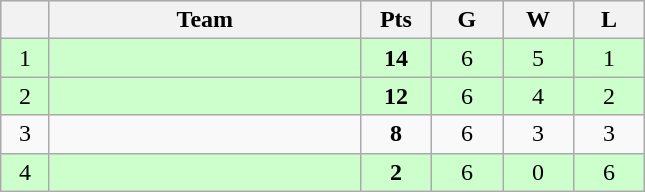<table class=wikitable style="text-align:center">
<tr bgcolor="#DCDCDC">
<th width="25"></th>
<th width="200">Team</th>
<th width="40">Pts</th>
<th width="40">G</th>
<th width="40">W</th>
<th width="40">L</th>
</tr>
<tr bgcolor=#CCFFCC>
<td>1</td>
<td align=left></td>
<td><strong>14</strong></td>
<td>6</td>
<td>5</td>
<td>1</td>
</tr>
<tr bgcolor=#CCFFCC>
<td>2</td>
<td align=left></td>
<td><strong>12</strong></td>
<td>6</td>
<td>4</td>
<td>2</td>
</tr>
<tr>
<td>3</td>
<td align=left></td>
<td><strong>8</strong></td>
<td>6</td>
<td>3</td>
<td>3</td>
</tr>
<tr bgcolor=#CCFFCC>
<td>4</td>
<td align=left></td>
<td><strong>2</strong></td>
<td>6</td>
<td>0</td>
<td>6</td>
</tr>
</table>
